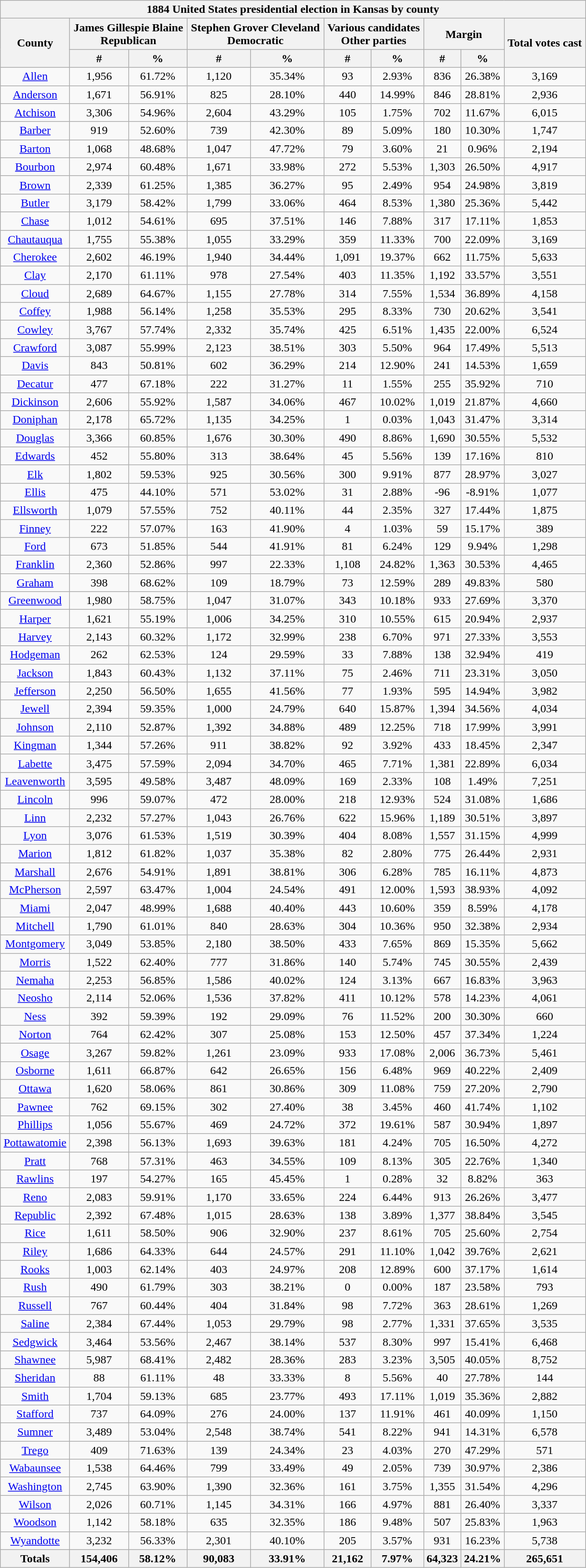<table width="65%" class="wikitable sortable mw-collapsible mw-collapsed" style="text-align:center">
<tr>
<th colspan="10">1884 United States presidential election in Kansas by county</th>
</tr>
<tr>
<th style="text-align:center;" rowspan="2">County</th>
<th style="text-align:center;" colspan="2">James Gillespie Blaine<br>Republican</th>
<th style="text-align:center;" colspan="2">Stephen Grover Cleveland<br>Democratic</th>
<th style="text-align:center;" colspan="2">Various candidates<br>Other parties</th>
<th style="text-align:center;" colspan="2">Margin</th>
<th style="text-align:center;" rowspan="2">Total votes cast</th>
</tr>
<tr>
<th style="text-align:center;" data-sort-type="number">#</th>
<th style="text-align:center;" data-sort-type="number">%</th>
<th style="text-align:center;" data-sort-type="number">#</th>
<th style="text-align:center;" data-sort-type="number">%</th>
<th style="text-align:center;" data-sort-type="number">#</th>
<th style="text-align:center;" data-sort-type="number">%</th>
<th style="text-align:center;" data-sort-type="number">#</th>
<th style="text-align:center;" data-sort-type="number">%</th>
</tr>
<tr style="text-align:center;">
<td><a href='#'>Allen</a></td>
<td>1,956</td>
<td>61.72%</td>
<td>1,120</td>
<td>35.34%</td>
<td>93</td>
<td>2.93%</td>
<td>836</td>
<td>26.38%</td>
<td>3,169</td>
</tr>
<tr style="text-align:center;">
<td><a href='#'>Anderson</a></td>
<td>1,671</td>
<td>56.91%</td>
<td>825</td>
<td>28.10%</td>
<td>440</td>
<td>14.99%</td>
<td>846</td>
<td>28.81%</td>
<td>2,936</td>
</tr>
<tr style="text-align:center;">
<td><a href='#'>Atchison</a></td>
<td>3,306</td>
<td>54.96%</td>
<td>2,604</td>
<td>43.29%</td>
<td>105</td>
<td>1.75%</td>
<td>702</td>
<td>11.67%</td>
<td>6,015</td>
</tr>
<tr style="text-align:center;">
<td><a href='#'>Barber</a></td>
<td>919</td>
<td>52.60%</td>
<td>739</td>
<td>42.30%</td>
<td>89</td>
<td>5.09%</td>
<td>180</td>
<td>10.30%</td>
<td>1,747</td>
</tr>
<tr style="text-align:center;">
<td><a href='#'>Barton</a></td>
<td>1,068</td>
<td>48.68%</td>
<td>1,047</td>
<td>47.72%</td>
<td>79</td>
<td>3.60%</td>
<td>21</td>
<td>0.96%</td>
<td>2,194</td>
</tr>
<tr style="text-align:center;">
<td><a href='#'>Bourbon</a></td>
<td>2,974</td>
<td>60.48%</td>
<td>1,671</td>
<td>33.98%</td>
<td>272</td>
<td>5.53%</td>
<td>1,303</td>
<td>26.50%</td>
<td>4,917</td>
</tr>
<tr style="text-align:center;">
<td><a href='#'>Brown</a></td>
<td>2,339</td>
<td>61.25%</td>
<td>1,385</td>
<td>36.27%</td>
<td>95</td>
<td>2.49%</td>
<td>954</td>
<td>24.98%</td>
<td>3,819</td>
</tr>
<tr style="text-align:center;">
<td><a href='#'>Butler</a></td>
<td>3,179</td>
<td>58.42%</td>
<td>1,799</td>
<td>33.06%</td>
<td>464</td>
<td>8.53%</td>
<td>1,380</td>
<td>25.36%</td>
<td>5,442</td>
</tr>
<tr style="text-align:center;">
<td><a href='#'>Chase</a></td>
<td>1,012</td>
<td>54.61%</td>
<td>695</td>
<td>37.51%</td>
<td>146</td>
<td>7.88%</td>
<td>317</td>
<td>17.11%</td>
<td>1,853</td>
</tr>
<tr style="text-align:center;">
<td><a href='#'>Chautauqua</a></td>
<td>1,755</td>
<td>55.38%</td>
<td>1,055</td>
<td>33.29%</td>
<td>359</td>
<td>11.33%</td>
<td>700</td>
<td>22.09%</td>
<td>3,169</td>
</tr>
<tr style="text-align:center;">
<td><a href='#'>Cherokee</a></td>
<td>2,602</td>
<td>46.19%</td>
<td>1,940</td>
<td>34.44%</td>
<td>1,091</td>
<td>19.37%</td>
<td>662</td>
<td>11.75%</td>
<td>5,633</td>
</tr>
<tr style="text-align:center;">
<td><a href='#'>Clay</a></td>
<td>2,170</td>
<td>61.11%</td>
<td>978</td>
<td>27.54%</td>
<td>403</td>
<td>11.35%</td>
<td>1,192</td>
<td>33.57%</td>
<td>3,551</td>
</tr>
<tr style="text-align:center;">
<td><a href='#'>Cloud</a></td>
<td>2,689</td>
<td>64.67%</td>
<td>1,155</td>
<td>27.78%</td>
<td>314</td>
<td>7.55%</td>
<td>1,534</td>
<td>36.89%</td>
<td>4,158</td>
</tr>
<tr style="text-align:center;">
<td><a href='#'>Coffey</a></td>
<td>1,988</td>
<td>56.14%</td>
<td>1,258</td>
<td>35.53%</td>
<td>295</td>
<td>8.33%</td>
<td>730</td>
<td>20.62%</td>
<td>3,541</td>
</tr>
<tr style="text-align:center;">
<td><a href='#'>Cowley</a></td>
<td>3,767</td>
<td>57.74%</td>
<td>2,332</td>
<td>35.74%</td>
<td>425</td>
<td>6.51%</td>
<td>1,435</td>
<td>22.00%</td>
<td>6,524</td>
</tr>
<tr style="text-align:center;">
<td><a href='#'>Crawford</a></td>
<td>3,087</td>
<td>55.99%</td>
<td>2,123</td>
<td>38.51%</td>
<td>303</td>
<td>5.50%</td>
<td>964</td>
<td>17.49%</td>
<td>5,513</td>
</tr>
<tr style="text-align:center;">
<td><a href='#'>Davis</a></td>
<td>843</td>
<td>50.81%</td>
<td>602</td>
<td>36.29%</td>
<td>214</td>
<td>12.90%</td>
<td>241</td>
<td>14.53%</td>
<td>1,659</td>
</tr>
<tr style="text-align:center;">
<td><a href='#'>Decatur</a></td>
<td>477</td>
<td>67.18%</td>
<td>222</td>
<td>31.27%</td>
<td>11</td>
<td>1.55%</td>
<td>255</td>
<td>35.92%</td>
<td>710</td>
</tr>
<tr style="text-align:center;">
<td><a href='#'>Dickinson</a></td>
<td>2,606</td>
<td>55.92%</td>
<td>1,587</td>
<td>34.06%</td>
<td>467</td>
<td>10.02%</td>
<td>1,019</td>
<td>21.87%</td>
<td>4,660</td>
</tr>
<tr style="text-align:center;">
<td><a href='#'>Doniphan</a></td>
<td>2,178</td>
<td>65.72%</td>
<td>1,135</td>
<td>34.25%</td>
<td>1</td>
<td>0.03%</td>
<td>1,043</td>
<td>31.47%</td>
<td>3,314</td>
</tr>
<tr style="text-align:center;">
<td><a href='#'>Douglas</a></td>
<td>3,366</td>
<td>60.85%</td>
<td>1,676</td>
<td>30.30%</td>
<td>490</td>
<td>8.86%</td>
<td>1,690</td>
<td>30.55%</td>
<td>5,532</td>
</tr>
<tr style="text-align:center;">
<td><a href='#'>Edwards</a></td>
<td>452</td>
<td>55.80%</td>
<td>313</td>
<td>38.64%</td>
<td>45</td>
<td>5.56%</td>
<td>139</td>
<td>17.16%</td>
<td>810</td>
</tr>
<tr style="text-align:center;">
<td><a href='#'>Elk</a></td>
<td>1,802</td>
<td>59.53%</td>
<td>925</td>
<td>30.56%</td>
<td>300</td>
<td>9.91%</td>
<td>877</td>
<td>28.97%</td>
<td>3,027</td>
</tr>
<tr style="text-align:center;">
<td><a href='#'>Ellis</a></td>
<td>475</td>
<td>44.10%</td>
<td>571</td>
<td>53.02%</td>
<td>31</td>
<td>2.88%</td>
<td>-96</td>
<td>-8.91%</td>
<td>1,077</td>
</tr>
<tr style="text-align:center;">
<td><a href='#'>Ellsworth</a></td>
<td>1,079</td>
<td>57.55%</td>
<td>752</td>
<td>40.11%</td>
<td>44</td>
<td>2.35%</td>
<td>327</td>
<td>17.44%</td>
<td>1,875</td>
</tr>
<tr style="text-align:center;">
<td><a href='#'>Finney</a></td>
<td>222</td>
<td>57.07%</td>
<td>163</td>
<td>41.90%</td>
<td>4</td>
<td>1.03%</td>
<td>59</td>
<td>15.17%</td>
<td>389</td>
</tr>
<tr style="text-align:center;">
<td><a href='#'>Ford</a></td>
<td>673</td>
<td>51.85%</td>
<td>544</td>
<td>41.91%</td>
<td>81</td>
<td>6.24%</td>
<td>129</td>
<td>9.94%</td>
<td>1,298</td>
</tr>
<tr style="text-align:center;">
<td><a href='#'>Franklin</a></td>
<td>2,360</td>
<td>52.86%</td>
<td>997</td>
<td>22.33%</td>
<td>1,108</td>
<td>24.82%</td>
<td>1,363</td>
<td>30.53%</td>
<td>4,465</td>
</tr>
<tr style="text-align:center;">
<td><a href='#'>Graham</a></td>
<td>398</td>
<td>68.62%</td>
<td>109</td>
<td>18.79%</td>
<td>73</td>
<td>12.59%</td>
<td>289</td>
<td>49.83%</td>
<td>580</td>
</tr>
<tr style="text-align:center;">
<td><a href='#'>Greenwood</a></td>
<td>1,980</td>
<td>58.75%</td>
<td>1,047</td>
<td>31.07%</td>
<td>343</td>
<td>10.18%</td>
<td>933</td>
<td>27.69%</td>
<td>3,370</td>
</tr>
<tr style="text-align:center;">
<td><a href='#'>Harper</a></td>
<td>1,621</td>
<td>55.19%</td>
<td>1,006</td>
<td>34.25%</td>
<td>310</td>
<td>10.55%</td>
<td>615</td>
<td>20.94%</td>
<td>2,937</td>
</tr>
<tr style="text-align:center;">
<td><a href='#'>Harvey</a></td>
<td>2,143</td>
<td>60.32%</td>
<td>1,172</td>
<td>32.99%</td>
<td>238</td>
<td>6.70%</td>
<td>971</td>
<td>27.33%</td>
<td>3,553</td>
</tr>
<tr style="text-align:center;">
<td><a href='#'>Hodgeman</a></td>
<td>262</td>
<td>62.53%</td>
<td>124</td>
<td>29.59%</td>
<td>33</td>
<td>7.88%</td>
<td>138</td>
<td>32.94%</td>
<td>419</td>
</tr>
<tr style="text-align:center;">
<td><a href='#'>Jackson</a></td>
<td>1,843</td>
<td>60.43%</td>
<td>1,132</td>
<td>37.11%</td>
<td>75</td>
<td>2.46%</td>
<td>711</td>
<td>23.31%</td>
<td>3,050</td>
</tr>
<tr style="text-align:center;">
<td><a href='#'>Jefferson</a></td>
<td>2,250</td>
<td>56.50%</td>
<td>1,655</td>
<td>41.56%</td>
<td>77</td>
<td>1.93%</td>
<td>595</td>
<td>14.94%</td>
<td>3,982</td>
</tr>
<tr style="text-align:center;">
<td><a href='#'>Jewell</a></td>
<td>2,394</td>
<td>59.35%</td>
<td>1,000</td>
<td>24.79%</td>
<td>640</td>
<td>15.87%</td>
<td>1,394</td>
<td>34.56%</td>
<td>4,034</td>
</tr>
<tr style="text-align:center;">
<td><a href='#'>Johnson</a></td>
<td>2,110</td>
<td>52.87%</td>
<td>1,392</td>
<td>34.88%</td>
<td>489</td>
<td>12.25%</td>
<td>718</td>
<td>17.99%</td>
<td>3,991</td>
</tr>
<tr style="text-align:center;">
<td><a href='#'>Kingman</a></td>
<td>1,344</td>
<td>57.26%</td>
<td>911</td>
<td>38.82%</td>
<td>92</td>
<td>3.92%</td>
<td>433</td>
<td>18.45%</td>
<td>2,347</td>
</tr>
<tr style="text-align:center;">
<td><a href='#'>Labette</a></td>
<td>3,475</td>
<td>57.59%</td>
<td>2,094</td>
<td>34.70%</td>
<td>465</td>
<td>7.71%</td>
<td>1,381</td>
<td>22.89%</td>
<td>6,034</td>
</tr>
<tr style="text-align:center;">
<td><a href='#'>Leavenworth</a></td>
<td>3,595</td>
<td>49.58%</td>
<td>3,487</td>
<td>48.09%</td>
<td>169</td>
<td>2.33%</td>
<td>108</td>
<td>1.49%</td>
<td>7,251</td>
</tr>
<tr style="text-align:center;">
<td><a href='#'>Lincoln</a></td>
<td>996</td>
<td>59.07%</td>
<td>472</td>
<td>28.00%</td>
<td>218</td>
<td>12.93%</td>
<td>524</td>
<td>31.08%</td>
<td>1,686</td>
</tr>
<tr style="text-align:center;">
<td><a href='#'>Linn</a></td>
<td>2,232</td>
<td>57.27%</td>
<td>1,043</td>
<td>26.76%</td>
<td>622</td>
<td>15.96%</td>
<td>1,189</td>
<td>30.51%</td>
<td>3,897</td>
</tr>
<tr style="text-align:center;">
<td><a href='#'>Lyon</a></td>
<td>3,076</td>
<td>61.53%</td>
<td>1,519</td>
<td>30.39%</td>
<td>404</td>
<td>8.08%</td>
<td>1,557</td>
<td>31.15%</td>
<td>4,999</td>
</tr>
<tr style="text-align:center;">
<td><a href='#'>Marion</a></td>
<td>1,812</td>
<td>61.82%</td>
<td>1,037</td>
<td>35.38%</td>
<td>82</td>
<td>2.80%</td>
<td>775</td>
<td>26.44%</td>
<td>2,931</td>
</tr>
<tr style="text-align:center;">
<td><a href='#'>Marshall</a></td>
<td>2,676</td>
<td>54.91%</td>
<td>1,891</td>
<td>38.81%</td>
<td>306</td>
<td>6.28%</td>
<td>785</td>
<td>16.11%</td>
<td>4,873</td>
</tr>
<tr style="text-align:center;">
<td><a href='#'>McPherson</a></td>
<td>2,597</td>
<td>63.47%</td>
<td>1,004</td>
<td>24.54%</td>
<td>491</td>
<td>12.00%</td>
<td>1,593</td>
<td>38.93%</td>
<td>4,092</td>
</tr>
<tr style="text-align:center;">
<td><a href='#'>Miami</a></td>
<td>2,047</td>
<td>48.99%</td>
<td>1,688</td>
<td>40.40%</td>
<td>443</td>
<td>10.60%</td>
<td>359</td>
<td>8.59%</td>
<td>4,178</td>
</tr>
<tr style="text-align:center;">
<td><a href='#'>Mitchell</a></td>
<td>1,790</td>
<td>61.01%</td>
<td>840</td>
<td>28.63%</td>
<td>304</td>
<td>10.36%</td>
<td>950</td>
<td>32.38%</td>
<td>2,934</td>
</tr>
<tr style="text-align:center;">
<td><a href='#'>Montgomery</a></td>
<td>3,049</td>
<td>53.85%</td>
<td>2,180</td>
<td>38.50%</td>
<td>433</td>
<td>7.65%</td>
<td>869</td>
<td>15.35%</td>
<td>5,662</td>
</tr>
<tr style="text-align:center;">
<td><a href='#'>Morris</a></td>
<td>1,522</td>
<td>62.40%</td>
<td>777</td>
<td>31.86%</td>
<td>140</td>
<td>5.74%</td>
<td>745</td>
<td>30.55%</td>
<td>2,439</td>
</tr>
<tr style="text-align:center;">
<td><a href='#'>Nemaha</a></td>
<td>2,253</td>
<td>56.85%</td>
<td>1,586</td>
<td>40.02%</td>
<td>124</td>
<td>3.13%</td>
<td>667</td>
<td>16.83%</td>
<td>3,963</td>
</tr>
<tr style="text-align:center;">
<td><a href='#'>Neosho</a></td>
<td>2,114</td>
<td>52.06%</td>
<td>1,536</td>
<td>37.82%</td>
<td>411</td>
<td>10.12%</td>
<td>578</td>
<td>14.23%</td>
<td>4,061</td>
</tr>
<tr style="text-align:center;">
<td><a href='#'>Ness</a></td>
<td>392</td>
<td>59.39%</td>
<td>192</td>
<td>29.09%</td>
<td>76</td>
<td>11.52%</td>
<td>200</td>
<td>30.30%</td>
<td>660</td>
</tr>
<tr style="text-align:center;">
<td><a href='#'>Norton</a></td>
<td>764</td>
<td>62.42%</td>
<td>307</td>
<td>25.08%</td>
<td>153</td>
<td>12.50%</td>
<td>457</td>
<td>37.34%</td>
<td>1,224</td>
</tr>
<tr style="text-align:center;">
<td><a href='#'>Osage</a></td>
<td>3,267</td>
<td>59.82%</td>
<td>1,261</td>
<td>23.09%</td>
<td>933</td>
<td>17.08%</td>
<td>2,006</td>
<td>36.73%</td>
<td>5,461</td>
</tr>
<tr style="text-align:center;">
<td><a href='#'>Osborne</a></td>
<td>1,611</td>
<td>66.87%</td>
<td>642</td>
<td>26.65%</td>
<td>156</td>
<td>6.48%</td>
<td>969</td>
<td>40.22%</td>
<td>2,409</td>
</tr>
<tr style="text-align:center;">
<td><a href='#'>Ottawa</a></td>
<td>1,620</td>
<td>58.06%</td>
<td>861</td>
<td>30.86%</td>
<td>309</td>
<td>11.08%</td>
<td>759</td>
<td>27.20%</td>
<td>2,790</td>
</tr>
<tr style="text-align:center;">
<td><a href='#'>Pawnee</a></td>
<td>762</td>
<td>69.15%</td>
<td>302</td>
<td>27.40%</td>
<td>38</td>
<td>3.45%</td>
<td>460</td>
<td>41.74%</td>
<td>1,102</td>
</tr>
<tr style="text-align:center;">
<td><a href='#'>Phillips</a></td>
<td>1,056</td>
<td>55.67%</td>
<td>469</td>
<td>24.72%</td>
<td>372</td>
<td>19.61%</td>
<td>587</td>
<td>30.94%</td>
<td>1,897</td>
</tr>
<tr style="text-align:center;">
<td><a href='#'>Pottawatomie</a></td>
<td>2,398</td>
<td>56.13%</td>
<td>1,693</td>
<td>39.63%</td>
<td>181</td>
<td>4.24%</td>
<td>705</td>
<td>16.50%</td>
<td>4,272</td>
</tr>
<tr style="text-align:center;">
<td><a href='#'>Pratt</a></td>
<td>768</td>
<td>57.31%</td>
<td>463</td>
<td>34.55%</td>
<td>109</td>
<td>8.13%</td>
<td>305</td>
<td>22.76%</td>
<td>1,340</td>
</tr>
<tr style="text-align:center;">
<td><a href='#'>Rawlins</a></td>
<td>197</td>
<td>54.27%</td>
<td>165</td>
<td>45.45%</td>
<td>1</td>
<td>0.28%</td>
<td>32</td>
<td>8.82%</td>
<td>363</td>
</tr>
<tr style="text-align:center;">
<td><a href='#'>Reno</a></td>
<td>2,083</td>
<td>59.91%</td>
<td>1,170</td>
<td>33.65%</td>
<td>224</td>
<td>6.44%</td>
<td>913</td>
<td>26.26%</td>
<td>3,477</td>
</tr>
<tr style="text-align:center;">
<td><a href='#'>Republic</a></td>
<td>2,392</td>
<td>67.48%</td>
<td>1,015</td>
<td>28.63%</td>
<td>138</td>
<td>3.89%</td>
<td>1,377</td>
<td>38.84%</td>
<td>3,545</td>
</tr>
<tr style="text-align:center;">
<td><a href='#'>Rice</a></td>
<td>1,611</td>
<td>58.50%</td>
<td>906</td>
<td>32.90%</td>
<td>237</td>
<td>8.61%</td>
<td>705</td>
<td>25.60%</td>
<td>2,754</td>
</tr>
<tr style="text-align:center;">
<td><a href='#'>Riley</a></td>
<td>1,686</td>
<td>64.33%</td>
<td>644</td>
<td>24.57%</td>
<td>291</td>
<td>11.10%</td>
<td>1,042</td>
<td>39.76%</td>
<td>2,621</td>
</tr>
<tr style="text-align:center;">
<td><a href='#'>Rooks</a></td>
<td>1,003</td>
<td>62.14%</td>
<td>403</td>
<td>24.97%</td>
<td>208</td>
<td>12.89%</td>
<td>600</td>
<td>37.17%</td>
<td>1,614</td>
</tr>
<tr style="text-align:center;">
<td><a href='#'>Rush</a></td>
<td>490</td>
<td>61.79%</td>
<td>303</td>
<td>38.21%</td>
<td>0</td>
<td>0.00%</td>
<td>187</td>
<td>23.58%</td>
<td>793</td>
</tr>
<tr style="text-align:center;">
<td><a href='#'>Russell</a></td>
<td>767</td>
<td>60.44%</td>
<td>404</td>
<td>31.84%</td>
<td>98</td>
<td>7.72%</td>
<td>363</td>
<td>28.61%</td>
<td>1,269</td>
</tr>
<tr style="text-align:center;">
<td><a href='#'>Saline</a></td>
<td>2,384</td>
<td>67.44%</td>
<td>1,053</td>
<td>29.79%</td>
<td>98</td>
<td>2.77%</td>
<td>1,331</td>
<td>37.65%</td>
<td>3,535</td>
</tr>
<tr style="text-align:center;">
<td><a href='#'>Sedgwick</a></td>
<td>3,464</td>
<td>53.56%</td>
<td>2,467</td>
<td>38.14%</td>
<td>537</td>
<td>8.30%</td>
<td>997</td>
<td>15.41%</td>
<td>6,468</td>
</tr>
<tr style="text-align:center;">
<td><a href='#'>Shawnee</a></td>
<td>5,987</td>
<td>68.41%</td>
<td>2,482</td>
<td>28.36%</td>
<td>283</td>
<td>3.23%</td>
<td>3,505</td>
<td>40.05%</td>
<td>8,752</td>
</tr>
<tr style="text-align:center;">
<td><a href='#'>Sheridan</a></td>
<td>88</td>
<td>61.11%</td>
<td>48</td>
<td>33.33%</td>
<td>8</td>
<td>5.56%</td>
<td>40</td>
<td>27.78%</td>
<td>144</td>
</tr>
<tr style="text-align:center;">
<td><a href='#'>Smith</a></td>
<td>1,704</td>
<td>59.13%</td>
<td>685</td>
<td>23.77%</td>
<td>493</td>
<td>17.11%</td>
<td>1,019</td>
<td>35.36%</td>
<td>2,882</td>
</tr>
<tr style="text-align:center;">
<td><a href='#'>Stafford</a></td>
<td>737</td>
<td>64.09%</td>
<td>276</td>
<td>24.00%</td>
<td>137</td>
<td>11.91%</td>
<td>461</td>
<td>40.09%</td>
<td>1,150</td>
</tr>
<tr style="text-align:center;">
<td><a href='#'>Sumner</a></td>
<td>3,489</td>
<td>53.04%</td>
<td>2,548</td>
<td>38.74%</td>
<td>541</td>
<td>8.22%</td>
<td>941</td>
<td>14.31%</td>
<td>6,578</td>
</tr>
<tr style="text-align:center;">
<td><a href='#'>Trego</a></td>
<td>409</td>
<td>71.63%</td>
<td>139</td>
<td>24.34%</td>
<td>23</td>
<td>4.03%</td>
<td>270</td>
<td>47.29%</td>
<td>571</td>
</tr>
<tr style="text-align:center;">
<td><a href='#'>Wabaunsee</a></td>
<td>1,538</td>
<td>64.46%</td>
<td>799</td>
<td>33.49%</td>
<td>49</td>
<td>2.05%</td>
<td>739</td>
<td>30.97%</td>
<td>2,386</td>
</tr>
<tr style="text-align:center;">
<td><a href='#'>Washington</a></td>
<td>2,745</td>
<td>63.90%</td>
<td>1,390</td>
<td>32.36%</td>
<td>161</td>
<td>3.75%</td>
<td>1,355</td>
<td>31.54%</td>
<td>4,296</td>
</tr>
<tr style="text-align:center;">
<td><a href='#'>Wilson</a></td>
<td>2,026</td>
<td>60.71%</td>
<td>1,145</td>
<td>34.31%</td>
<td>166</td>
<td>4.97%</td>
<td>881</td>
<td>26.40%</td>
<td>3,337</td>
</tr>
<tr style="text-align:center;">
<td><a href='#'>Woodson</a></td>
<td>1,142</td>
<td>58.18%</td>
<td>635</td>
<td>32.35%</td>
<td>186</td>
<td>9.48%</td>
<td>507</td>
<td>25.83%</td>
<td>1,963</td>
</tr>
<tr style="text-align:center;">
<td><a href='#'>Wyandotte</a></td>
<td>3,232</td>
<td>56.33%</td>
<td>2,301</td>
<td>40.10%</td>
<td>205</td>
<td>3.57%</td>
<td>931</td>
<td>16.23%</td>
<td>5,738</td>
</tr>
<tr style="text-align:center;">
<th>Totals</th>
<th>154,406</th>
<th>58.12%</th>
<th>90,083</th>
<th>33.91%</th>
<th>21,162</th>
<th>7.97%</th>
<th>64,323</th>
<th>24.21%</th>
<th>265,651</th>
</tr>
</table>
